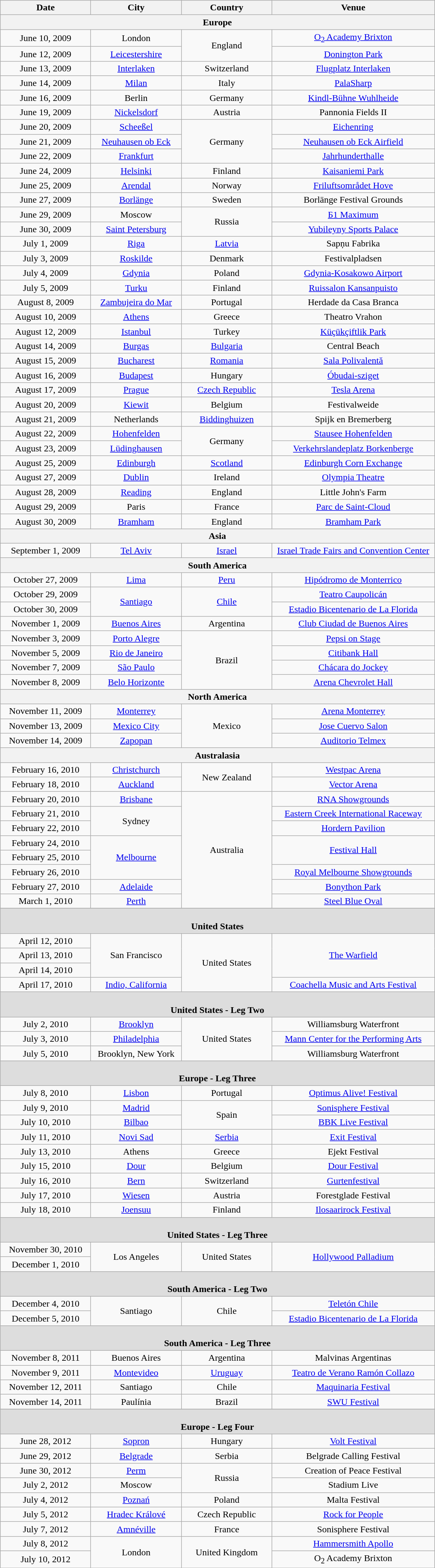<table class="wikitable" style="text-align:center;">
<tr>
<th style="width:150px;">Date</th>
<th style="width:150px;">City</th>
<th style="width:150px;">Country</th>
<th style="width:275px;">Venue</th>
</tr>
<tr>
<th colspan="4">Europe</th>
</tr>
<tr>
<td>June 10, 2009</td>
<td>London</td>
<td rowspan="2">England</td>
<td><a href='#'>O<sub>2</sub> Academy Brixton</a></td>
</tr>
<tr>
<td>June 12, 2009</td>
<td><a href='#'>Leicestershire</a></td>
<td><a href='#'>Donington Park</a></td>
</tr>
<tr>
<td>June 13, 2009</td>
<td><a href='#'>Interlaken</a></td>
<td>Switzerland</td>
<td><a href='#'>Flugplatz Interlaken</a></td>
</tr>
<tr>
<td>June 14, 2009</td>
<td><a href='#'>Milan</a></td>
<td>Italy</td>
<td><a href='#'>PalaSharp</a></td>
</tr>
<tr>
<td>June 16, 2009</td>
<td>Berlin</td>
<td>Germany</td>
<td><a href='#'>Kindl-Bühne Wuhlheide</a></td>
</tr>
<tr>
<td>June 19, 2009</td>
<td><a href='#'>Nickelsdorf</a></td>
<td>Austria</td>
<td>Pannonia Fields II</td>
</tr>
<tr>
<td>June 20, 2009</td>
<td><a href='#'>Scheeßel</a></td>
<td rowspan="3">Germany</td>
<td><a href='#'>Eichenring</a></td>
</tr>
<tr>
<td>June 21, 2009</td>
<td><a href='#'>Neuhausen ob Eck</a></td>
<td><a href='#'>Neuhausen ob Eck Airfield</a></td>
</tr>
<tr>
<td>June 22, 2009</td>
<td><a href='#'>Frankfurt</a></td>
<td><a href='#'>Jahrhunderthalle</a></td>
</tr>
<tr>
<td>June 24, 2009</td>
<td><a href='#'>Helsinki</a></td>
<td>Finland</td>
<td><a href='#'>Kaisaniemi Park</a></td>
</tr>
<tr>
<td>June 25, 2009</td>
<td><a href='#'>Arendal</a></td>
<td>Norway</td>
<td><a href='#'>Friluftsområdet Hove</a></td>
</tr>
<tr>
<td>June 27, 2009</td>
<td><a href='#'>Borlänge</a></td>
<td>Sweden</td>
<td>Borlänge Festival Grounds</td>
</tr>
<tr>
<td>June 29, 2009</td>
<td>Moscow</td>
<td rowspan="2">Russia</td>
<td><a href='#'>Б1 Maximum</a></td>
</tr>
<tr>
<td>June 30, 2009</td>
<td><a href='#'>Saint Petersburg</a></td>
<td><a href='#'>Yubileyny Sports Palace</a></td>
</tr>
<tr>
<td>July 1, 2009</td>
<td><a href='#'>Riga</a></td>
<td><a href='#'>Latvia</a></td>
<td>Sapņu Fabrika</td>
</tr>
<tr>
<td>July 3, 2009</td>
<td><a href='#'>Roskilde</a></td>
<td>Denmark</td>
<td>Festivalpladsen</td>
</tr>
<tr>
<td>July 4, 2009</td>
<td><a href='#'>Gdynia</a></td>
<td>Poland</td>
<td><a href='#'>Gdynia-Kosakowo Airport</a></td>
</tr>
<tr>
<td>July 5, 2009</td>
<td><a href='#'>Turku</a></td>
<td>Finland</td>
<td><a href='#'>Ruissalon Kansanpuisto</a></td>
</tr>
<tr>
<td>August 8, 2009</td>
<td><a href='#'>Zambujeira do Mar</a></td>
<td>Portugal</td>
<td>Herdade da Casa Branca</td>
</tr>
<tr>
<td>August 10, 2009</td>
<td><a href='#'>Athens</a></td>
<td>Greece</td>
<td>Theatro Vrahon</td>
</tr>
<tr>
<td>August 12, 2009</td>
<td><a href='#'>Istanbul</a></td>
<td>Turkey</td>
<td><a href='#'>Küçükçiftlik Park</a></td>
</tr>
<tr>
<td>August 14, 2009</td>
<td><a href='#'>Burgas</a></td>
<td><a href='#'>Bulgaria</a></td>
<td>Central Beach</td>
</tr>
<tr>
<td>August 15, 2009</td>
<td><a href='#'>Bucharest</a></td>
<td><a href='#'>Romania</a></td>
<td><a href='#'>Sala Polivalentă</a></td>
</tr>
<tr>
<td>August 16, 2009</td>
<td><a href='#'>Budapest</a></td>
<td>Hungary</td>
<td><a href='#'>Óbudai-sziget</a></td>
</tr>
<tr>
<td>August 17, 2009</td>
<td><a href='#'>Prague</a></td>
<td><a href='#'>Czech Republic</a></td>
<td><a href='#'>Tesla Arena</a></td>
</tr>
<tr>
<td>August 20, 2009</td>
<td><a href='#'>Kiewit</a></td>
<td>Belgium</td>
<td>Festivalweide</td>
</tr>
<tr>
<td>August 21, 2009</td>
<td>Netherlands</td>
<td><a href='#'>Biddinghuizen</a></td>
<td>Spijk en Bremerberg</td>
</tr>
<tr>
<td>August 22, 2009</td>
<td><a href='#'>Hohenfelden</a></td>
<td rowspan="2">Germany</td>
<td><a href='#'>Stausee Hohenfelden</a></td>
</tr>
<tr>
<td>August 23, 2009</td>
<td><a href='#'>Lüdinghausen</a></td>
<td><a href='#'>Verkehrslandeplatz Borkenberge</a></td>
</tr>
<tr>
<td>August 25, 2009</td>
<td><a href='#'>Edinburgh</a></td>
<td><a href='#'>Scotland</a></td>
<td><a href='#'>Edinburgh Corn Exchange</a></td>
</tr>
<tr>
<td>August 27, 2009</td>
<td><a href='#'>Dublin</a></td>
<td>Ireland</td>
<td><a href='#'>Olympia Theatre</a></td>
</tr>
<tr>
<td>August 28, 2009</td>
<td><a href='#'>Reading</a></td>
<td>England</td>
<td>Little John's Farm</td>
</tr>
<tr>
<td>August 29, 2009</td>
<td>Paris</td>
<td>France</td>
<td><a href='#'>Parc de Saint-Cloud</a></td>
</tr>
<tr>
<td>August 30, 2009</td>
<td><a href='#'>Bramham</a></td>
<td>England</td>
<td><a href='#'>Bramham Park</a></td>
</tr>
<tr>
<th colspan="4">Asia</th>
</tr>
<tr>
<td>September 1, 2009</td>
<td><a href='#'>Tel Aviv</a></td>
<td><a href='#'>Israel</a></td>
<td><a href='#'>Israel Trade Fairs and Convention Center</a></td>
</tr>
<tr>
<th colspan="4">South America</th>
</tr>
<tr>
<td>October 27, 2009</td>
<td><a href='#'>Lima</a></td>
<td><a href='#'>Peru</a></td>
<td><a href='#'>Hipódromo de Monterrico</a></td>
</tr>
<tr>
<td>October 29, 2009</td>
<td rowspan="2"><a href='#'>Santiago</a></td>
<td rowspan="2"><a href='#'>Chile</a></td>
<td><a href='#'>Teatro Caupolicán</a></td>
</tr>
<tr>
<td>October 30, 2009</td>
<td><a href='#'>Estadio Bicentenario de La Florida</a></td>
</tr>
<tr>
<td>November 1, 2009</td>
<td><a href='#'>Buenos Aires</a></td>
<td>Argentina</td>
<td><a href='#'>Club Ciudad de Buenos Aires</a></td>
</tr>
<tr>
<td>November 3, 2009</td>
<td><a href='#'>Porto Alegre</a></td>
<td rowspan="4">Brazil</td>
<td><a href='#'>Pepsi on Stage</a></td>
</tr>
<tr>
<td>November 5, 2009</td>
<td><a href='#'>Rio de Janeiro</a></td>
<td><a href='#'>Citibank Hall</a></td>
</tr>
<tr>
<td>November 7, 2009</td>
<td><a href='#'>São Paulo</a></td>
<td><a href='#'>Chácara do Jockey</a></td>
</tr>
<tr>
<td>November 8, 2009</td>
<td><a href='#'>Belo Horizonte</a></td>
<td><a href='#'>Arena Chevrolet Hall</a></td>
</tr>
<tr>
<th colspan="4">North America</th>
</tr>
<tr>
<td>November 11, 2009</td>
<td><a href='#'>Monterrey</a></td>
<td rowspan="3">Mexico</td>
<td><a href='#'>Arena Monterrey</a></td>
</tr>
<tr>
<td>November 13, 2009</td>
<td><a href='#'>Mexico City</a></td>
<td><a href='#'>Jose Cuervo Salon</a></td>
</tr>
<tr>
<td>November 14, 2009</td>
<td><a href='#'>Zapopan</a></td>
<td><a href='#'>Auditorio Telmex</a></td>
</tr>
<tr>
<th colspan="4">Australasia</th>
</tr>
<tr>
<td>February 16, 2010</td>
<td><a href='#'>Christchurch</a></td>
<td rowspan="2">New Zealand</td>
<td><a href='#'>Westpac Arena</a></td>
</tr>
<tr>
<td>February 18, 2010</td>
<td><a href='#'>Auckland</a></td>
<td><a href='#'>Vector Arena</a></td>
</tr>
<tr>
<td>February 20, 2010</td>
<td><a href='#'>Brisbane</a></td>
<td rowspan="8">Australia</td>
<td><a href='#'>RNA Showgrounds</a></td>
</tr>
<tr>
<td>February 21, 2010</td>
<td rowspan="2">Sydney</td>
<td><a href='#'>Eastern Creek International Raceway</a></td>
</tr>
<tr>
<td>February 22, 2010</td>
<td><a href='#'>Hordern Pavilion</a></td>
</tr>
<tr>
<td>February 24, 2010</td>
<td rowspan="3"><a href='#'>Melbourne</a></td>
<td rowspan="2"><a href='#'>Festival Hall</a></td>
</tr>
<tr>
<td>February 25, 2010</td>
</tr>
<tr>
<td>February 26, 2010</td>
<td><a href='#'>Royal Melbourne Showgrounds</a></td>
</tr>
<tr>
<td>February 27, 2010</td>
<td><a href='#'>Adelaide</a></td>
<td><a href='#'>Bonython Park</a></td>
</tr>
<tr>
<td>March 1, 2010</td>
<td><a href='#'>Perth</a></td>
<td><a href='#'>Steel Blue Oval</a></td>
</tr>
<tr>
</tr>
<tr bgcolor="#DDDDDD">
<td colspan="6" align="center"  rowspan="1"><br><strong>United States</strong></td>
</tr>
<tr>
<td>April 12, 2010</td>
<td rowspan="3">San Francisco</td>
<td rowspan="4">United States</td>
<td rowspan="3"><a href='#'>The Warfield</a></td>
</tr>
<tr>
<td>April 13, 2010</td>
</tr>
<tr>
<td>April 14, 2010</td>
</tr>
<tr>
<td>April 17, 2010</td>
<td><a href='#'>Indio, California</a></td>
<td><a href='#'>Coachella Music and Arts Festival</a></td>
</tr>
<tr bgcolor="#DDDDDD">
<td colspan="6" align="center"  rowspan="1"><br><strong>United States - Leg Two</strong></td>
</tr>
<tr>
<td>July 2, 2010</td>
<td><a href='#'>Brooklyn</a></td>
<td rowspan="3">United States</td>
<td>Williamsburg Waterfront</td>
</tr>
<tr>
<td>July 3, 2010</td>
<td><a href='#'>Philadelphia</a></td>
<td><a href='#'>Mann Center for the Performing Arts</a></td>
</tr>
<tr>
<td>July 5, 2010</td>
<td>Brooklyn, New York</td>
<td>Williamsburg Waterfront</td>
</tr>
<tr bgcolor="#DDDDDD">
<td colspan="6" align="center"  rowspan="1"><br><strong>Europe - Leg Three</strong></td>
</tr>
<tr>
<td>July 8, 2010</td>
<td><a href='#'>Lisbon</a></td>
<td>Portugal</td>
<td><a href='#'>Optimus Alive! Festival</a></td>
</tr>
<tr>
<td>July 9, 2010</td>
<td><a href='#'>Madrid</a></td>
<td rowspan="2">Spain</td>
<td><a href='#'>Sonisphere Festival</a></td>
</tr>
<tr>
<td>July 10, 2010</td>
<td><a href='#'>Bilbao</a></td>
<td><a href='#'>BBK Live Festival</a></td>
</tr>
<tr>
<td>July 11, 2010</td>
<td><a href='#'>Novi Sad</a></td>
<td><a href='#'>Serbia</a></td>
<td><a href='#'>Exit Festival</a></td>
</tr>
<tr>
<td>July 13, 2010</td>
<td>Athens</td>
<td>Greece</td>
<td>Ejekt Festival</td>
</tr>
<tr>
<td>July 15, 2010</td>
<td><a href='#'>Dour</a></td>
<td>Belgium</td>
<td><a href='#'>Dour Festival</a></td>
</tr>
<tr>
<td>July 16, 2010</td>
<td><a href='#'>Bern</a></td>
<td>Switzerland</td>
<td><a href='#'>Gurtenfestival</a></td>
</tr>
<tr>
<td>July 17, 2010</td>
<td><a href='#'>Wiesen</a></td>
<td>Austria</td>
<td>Forestglade Festival</td>
</tr>
<tr>
<td>July 18, 2010</td>
<td><a href='#'>Joensuu</a></td>
<td>Finland</td>
<td><a href='#'>Ilosaarirock Festival</a></td>
</tr>
<tr bgcolor="#DDDDDD">
<td colspan="6" align="center"  rowspan="1"><br><strong>United States - Leg Three</strong></td>
</tr>
<tr>
<td>November 30, 2010</td>
<td rowspan="2">Los Angeles</td>
<td rowspan="2">United States</td>
<td rowspan="2"><a href='#'>Hollywood Palladium</a></td>
</tr>
<tr>
<td>December 1, 2010</td>
</tr>
<tr bgcolor="#DDDDDD">
<td colspan="6" align="center"  rowspan="1"><br><strong>South America - Leg Two</strong></td>
</tr>
<tr>
<td>December 4, 2010</td>
<td rowspan="2">Santiago</td>
<td rowspan="2">Chile</td>
<td><a href='#'>Teletón Chile</a></td>
</tr>
<tr>
<td>December 5, 2010</td>
<td><a href='#'>Estadio Bicentenario de La Florida</a></td>
</tr>
<tr bgcolor="#DDDDDD">
<td colspan="6" align="center"  rowspan="1"><br><strong>South America - Leg Three</strong></td>
</tr>
<tr>
<td>November 8, 2011</td>
<td>Buenos Aires</td>
<td>Argentina</td>
<td>Malvinas Argentinas</td>
</tr>
<tr>
<td>November 9, 2011</td>
<td><a href='#'>Montevideo</a></td>
<td><a href='#'>Uruguay</a></td>
<td><a href='#'>Teatro de Verano Ramón Collazo</a></td>
</tr>
<tr>
<td>November 12, 2011</td>
<td>Santiago</td>
<td>Chile</td>
<td><a href='#'>Maquinaria Festival</a></td>
</tr>
<tr>
<td>November 14, 2011</td>
<td>Paulínia</td>
<td>Brazil</td>
<td><a href='#'>SWU Festival</a></td>
</tr>
<tr>
</tr>
<tr bgcolor="#DDDDDD">
<td colspan="4" align="center" rowspan="1"><br><strong>Europe - Leg Four</strong></td>
</tr>
<tr>
<td>June 28, 2012</td>
<td><a href='#'>Sopron</a></td>
<td>Hungary</td>
<td><a href='#'>Volt Festival</a></td>
</tr>
<tr>
<td>June 29, 2012</td>
<td><a href='#'>Belgrade</a></td>
<td>Serbia</td>
<td>Belgrade Calling Festival</td>
</tr>
<tr>
<td>June 30, 2012</td>
<td><a href='#'>Perm</a></td>
<td rowspan="2">Russia</td>
<td>Creation of Peace Festival</td>
</tr>
<tr>
<td>July 2, 2012</td>
<td>Moscow</td>
<td>Stadium Live</td>
</tr>
<tr>
<td>July 4, 2012</td>
<td><a href='#'>Poznań</a></td>
<td>Poland</td>
<td>Malta Festival</td>
</tr>
<tr>
<td>July 5, 2012</td>
<td><a href='#'>Hradec Králové</a></td>
<td>Czech Republic</td>
<td><a href='#'>Rock for People</a></td>
</tr>
<tr>
<td>July 7, 2012</td>
<td><a href='#'>Amnéville</a></td>
<td>France</td>
<td>Sonisphere Festival</td>
</tr>
<tr>
<td>July 8, 2012</td>
<td rowspan="2">London</td>
<td rowspan="2">United Kingdom</td>
<td><a href='#'>Hammersmith Apollo</a></td>
</tr>
<tr>
<td>July 10, 2012</td>
<td>O<sub>2</sub> Academy Brixton</td>
</tr>
<tr>
</tr>
</table>
